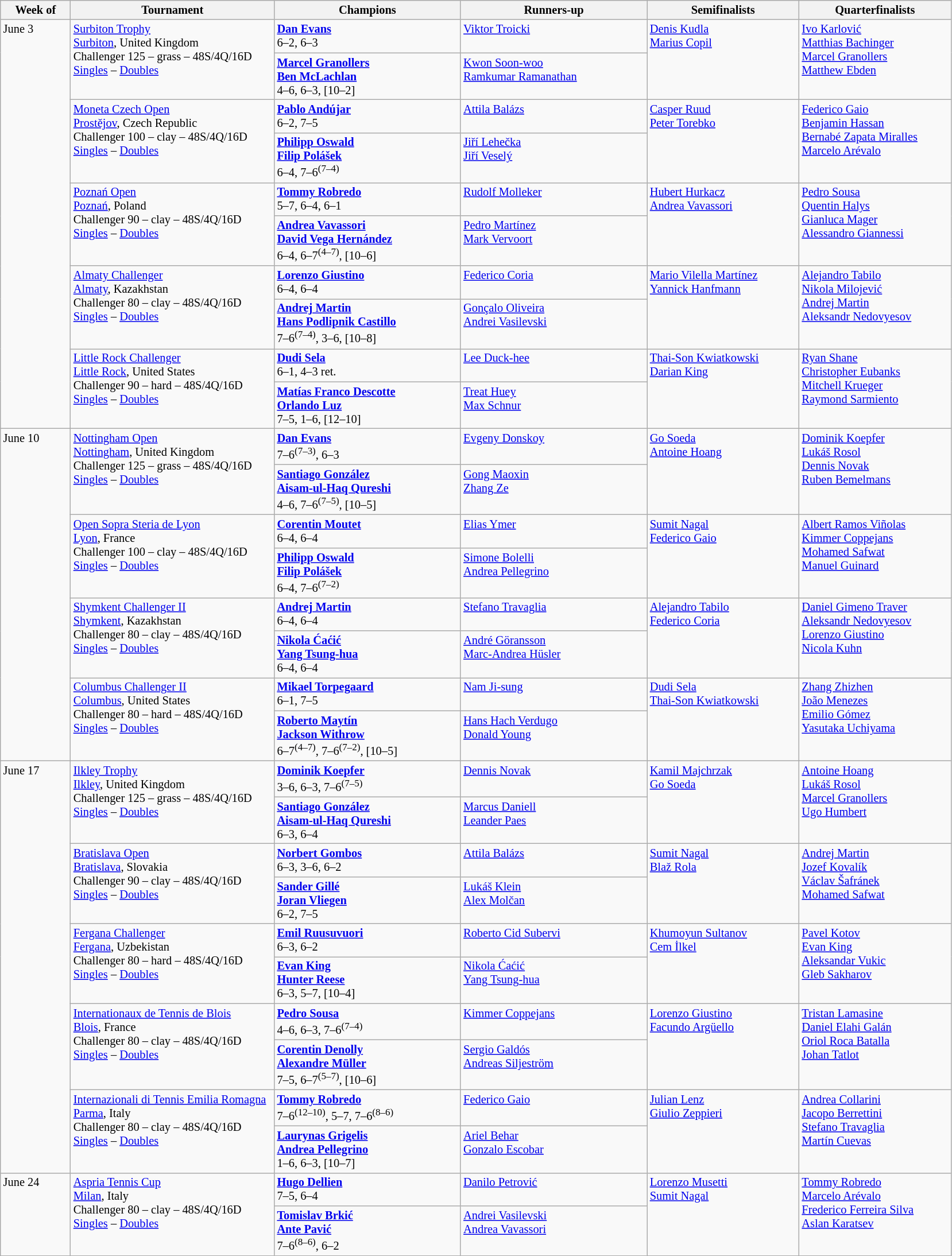<table class="wikitable" style="font-size:85%;">
<tr>
<th width="75">Week of</th>
<th width="230">Tournament</th>
<th width="210">Champions</th>
<th width="210">Runners-up</th>
<th width="170">Semifinalists</th>
<th width="170">Quarterfinalists</th>
</tr>
<tr valign=top>
<td rowspan=10>June 3</td>
<td rowspan=2><a href='#'>Surbiton Trophy</a><br><a href='#'>Surbiton</a>, United Kingdom <br> Challenger 125 – grass – 48S/4Q/16D<br><a href='#'>Singles</a> – <a href='#'>Doubles</a></td>
<td> <strong><a href='#'>Dan Evans</a></strong><br>6–2, 6–3</td>
<td> <a href='#'>Viktor Troicki</a></td>
<td rowspan=2> <a href='#'>Denis Kudla</a> <br>  <a href='#'>Marius Copil</a></td>
<td rowspan=2> <a href='#'>Ivo Karlović</a> <br> <a href='#'>Matthias Bachinger</a> <br> <a href='#'>Marcel Granollers</a> <br>  <a href='#'>Matthew Ebden</a></td>
</tr>
<tr valign=top>
<td> <strong><a href='#'>Marcel Granollers</a></strong><br> <strong><a href='#'>Ben McLachlan</a></strong><br>4–6, 6–3, [10–2]</td>
<td> <a href='#'>Kwon Soon-woo</a><br> <a href='#'>Ramkumar Ramanathan</a></td>
</tr>
<tr valign=top>
<td rowspan=2><a href='#'>Moneta Czech Open</a><br><a href='#'>Prostějov</a>, Czech Republic <br> Challenger 100 – clay – 48S/4Q/16D<br><a href='#'>Singles</a> – <a href='#'>Doubles</a></td>
<td> <strong><a href='#'>Pablo Andújar</a></strong><br>6–2, 7–5</td>
<td> <a href='#'>Attila Balázs</a></td>
<td rowspan=2> <a href='#'>Casper Ruud</a> <br>  <a href='#'>Peter Torebko</a></td>
<td rowspan=2> <a href='#'>Federico Gaio</a> <br> <a href='#'>Benjamin Hassan</a> <br> <a href='#'>Bernabé Zapata Miralles</a> <br>  <a href='#'>Marcelo Arévalo</a></td>
</tr>
<tr valign=top>
<td> <strong><a href='#'>Philipp Oswald</a></strong><br> <strong><a href='#'>Filip Polášek</a></strong><br>6–4, 7–6<sup>(7–4)</sup></td>
<td> <a href='#'>Jiří Lehečka</a><br> <a href='#'>Jiří Veselý</a></td>
</tr>
<tr valign=top>
<td rowspan=2><a href='#'>Poznań Open</a><br><a href='#'>Poznań</a>, Poland <br> Challenger 90 – clay – 48S/4Q/16D<br><a href='#'>Singles</a> – <a href='#'>Doubles</a></td>
<td> <strong><a href='#'>Tommy Robredo</a></strong><br>5–7, 6–4, 6–1</td>
<td> <a href='#'>Rudolf Molleker</a></td>
<td rowspan=2> <a href='#'>Hubert Hurkacz</a> <br>  <a href='#'>Andrea Vavassori</a></td>
<td rowspan=2> <a href='#'>Pedro Sousa</a> <br> <a href='#'>Quentin Halys</a> <br> <a href='#'>Gianluca Mager</a> <br>  <a href='#'>Alessandro Giannessi</a></td>
</tr>
<tr valign=top>
<td> <strong><a href='#'>Andrea Vavassori</a></strong><br> <strong><a href='#'>David Vega Hernández</a></strong><br>6–4, 6–7<sup>(4–7)</sup>, [10–6]</td>
<td> <a href='#'>Pedro Martínez</a><br> <a href='#'>Mark Vervoort</a></td>
</tr>
<tr valign=top>
<td rowspan=2><a href='#'>Almaty Challenger</a><br><a href='#'>Almaty</a>, Kazakhstan <br> Challenger 80 – clay – 48S/4Q/16D<br><a href='#'>Singles</a> – <a href='#'>Doubles</a></td>
<td> <strong><a href='#'>Lorenzo Giustino</a></strong><br>6–4, 6–4</td>
<td> <a href='#'>Federico Coria</a></td>
<td rowspan=2> <a href='#'>Mario Vilella Martínez</a> <br>  <a href='#'>Yannick Hanfmann</a></td>
<td rowspan=2> <a href='#'>Alejandro Tabilo</a> <br> <a href='#'>Nikola Milojević</a> <br> <a href='#'>Andrej Martin</a> <br>  <a href='#'>Aleksandr Nedovyesov</a></td>
</tr>
<tr valign=top>
<td> <strong><a href='#'>Andrej Martin</a></strong><br> <strong><a href='#'>Hans Podlipnik Castillo</a></strong><br>7–6<sup>(7–4)</sup>, 3–6, [10–8]</td>
<td> <a href='#'>Gonçalo Oliveira</a><br> <a href='#'>Andrei Vasilevski</a></td>
</tr>
<tr valign=top>
<td rowspan=2><a href='#'>Little Rock Challenger</a><br><a href='#'>Little Rock</a>, United States <br> Challenger 90 – hard – 48S/4Q/16D<br><a href='#'>Singles</a> – <a href='#'>Doubles</a></td>
<td> <strong><a href='#'>Dudi Sela</a></strong><br>6–1, 4–3 ret.</td>
<td> <a href='#'>Lee Duck-hee</a></td>
<td rowspan=2> <a href='#'>Thai-Son Kwiatkowski</a> <br>  <a href='#'>Darian King</a></td>
<td rowspan=2> <a href='#'>Ryan Shane</a> <br> <a href='#'>Christopher Eubanks</a> <br> <a href='#'>Mitchell Krueger</a> <br>  <a href='#'>Raymond Sarmiento</a></td>
</tr>
<tr valign=top>
<td> <strong><a href='#'>Matías Franco Descotte</a></strong><br> <strong><a href='#'>Orlando Luz</a></strong><br>7–5, 1–6, [12–10]</td>
<td> <a href='#'>Treat Huey</a><br> <a href='#'>Max Schnur</a></td>
</tr>
<tr valign=top>
<td rowspan=8>June 10</td>
<td rowspan=2><a href='#'>Nottingham Open</a><br><a href='#'>Nottingham</a>, United Kingdom <br> Challenger 125 – grass – 48S/4Q/16D<br><a href='#'>Singles</a> – <a href='#'>Doubles</a></td>
<td> <strong><a href='#'>Dan Evans</a></strong><br>7–6<sup>(7–3)</sup>, 6–3</td>
<td> <a href='#'>Evgeny Donskoy</a></td>
<td rowspan=2> <a href='#'>Go Soeda</a> <br>  <a href='#'>Antoine Hoang</a></td>
<td rowspan=2> <a href='#'>Dominik Koepfer</a> <br> <a href='#'>Lukáš Rosol</a> <br> <a href='#'>Dennis Novak</a> <br>  <a href='#'>Ruben Bemelmans</a></td>
</tr>
<tr valign=top>
<td> <strong><a href='#'>Santiago González</a></strong><br> <strong><a href='#'>Aisam-ul-Haq Qureshi</a></strong><br>4–6, 7–6<sup>(7–5)</sup>, [10–5]</td>
<td> <a href='#'>Gong Maoxin</a><br> <a href='#'>Zhang Ze</a></td>
</tr>
<tr valign=top>
<td rowspan=2><a href='#'>Open Sopra Steria de Lyon</a><br><a href='#'>Lyon</a>, France <br> Challenger 100 – clay – 48S/4Q/16D<br><a href='#'>Singles</a> – <a href='#'>Doubles</a></td>
<td> <strong><a href='#'>Corentin Moutet</a></strong><br>6–4, 6–4</td>
<td> <a href='#'>Elias Ymer</a></td>
<td rowspan=2> <a href='#'>Sumit Nagal</a> <br>  <a href='#'>Federico Gaio</a></td>
<td rowspan=2> <a href='#'>Albert Ramos Viñolas</a><br> <a href='#'>Kimmer Coppejans</a> <br> <a href='#'>Mohamed Safwat</a> <br>  <a href='#'>Manuel Guinard</a></td>
</tr>
<tr valign=top>
<td> <strong><a href='#'>Philipp Oswald</a></strong><br> <strong><a href='#'>Filip Polášek</a></strong><br>6–4, 7–6<sup>(7–2)</sup></td>
<td> <a href='#'>Simone Bolelli</a><br> <a href='#'>Andrea Pellegrino</a></td>
</tr>
<tr valign=top>
<td rowspan=2><a href='#'>Shymkent Challenger II</a><br><a href='#'>Shymkent</a>, Kazakhstan <br> Challenger 80 – clay – 48S/4Q/16D<br><a href='#'>Singles</a> – <a href='#'>Doubles</a></td>
<td> <strong><a href='#'>Andrej Martin</a></strong><br>6–4, 6–4</td>
<td> <a href='#'>Stefano Travaglia</a></td>
<td rowspan=2> <a href='#'>Alejandro Tabilo</a> <br>  <a href='#'>Federico Coria</a></td>
<td rowspan=2> <a href='#'>Daniel Gimeno Traver</a> <br>  <a href='#'>Aleksandr Nedovyesov</a> <br> <a href='#'>Lorenzo Giustino</a> <br>  <a href='#'>Nicola Kuhn</a></td>
</tr>
<tr valign=top>
<td> <strong><a href='#'>Nikola Ćaćić</a></strong><br> <strong><a href='#'>Yang Tsung-hua</a></strong><br>6–4, 6–4</td>
<td> <a href='#'>André Göransson</a><br> <a href='#'>Marc-Andrea Hüsler</a></td>
</tr>
<tr valign=top>
<td rowspan=2><a href='#'>Columbus Challenger II</a><br><a href='#'>Columbus</a>, United States <br> Challenger 80 – hard – 48S/4Q/16D<br><a href='#'>Singles</a> – <a href='#'>Doubles</a></td>
<td> <strong><a href='#'>Mikael Torpegaard</a></strong><br>6–1, 7–5</td>
<td> <a href='#'>Nam Ji-sung</a></td>
<td rowspan=2> <a href='#'>Dudi Sela</a> <br>  <a href='#'>Thai-Son Kwiatkowski</a></td>
<td rowspan=2> <a href='#'>Zhang Zhizhen</a> <br> <a href='#'>João Menezes</a> <br> <a href='#'>Emilio Gómez</a> <br>  <a href='#'>Yasutaka Uchiyama</a></td>
</tr>
<tr valign=top>
<td> <strong><a href='#'>Roberto Maytín</a></strong><br> <strong><a href='#'>Jackson Withrow</a></strong><br>6–7<sup>(4–7)</sup>, 7–6<sup>(7–2)</sup>, [10–5]</td>
<td> <a href='#'>Hans Hach Verdugo</a><br> <a href='#'>Donald Young</a></td>
</tr>
<tr valign=top>
<td rowspan=10>June 17</td>
<td rowspan=2><a href='#'>Ilkley Trophy</a><br><a href='#'>Ilkley</a>, United Kingdom <br> Challenger 125 – grass – 48S/4Q/16D<br><a href='#'>Singles</a> – <a href='#'>Doubles</a></td>
<td> <strong><a href='#'>Dominik Koepfer</a></strong><br>3–6, 6–3, 7–6<sup>(7–5)</sup></td>
<td> <a href='#'>Dennis Novak</a></td>
<td rowspan=2> <a href='#'>Kamil Majchrzak</a> <br>  <a href='#'>Go Soeda</a></td>
<td rowspan=2> <a href='#'>Antoine Hoang</a> <br> <a href='#'>Lukáš Rosol</a> <br> <a href='#'>Marcel Granollers</a> <br>  <a href='#'>Ugo Humbert</a></td>
</tr>
<tr valign=top>
<td> <strong><a href='#'>Santiago González</a></strong><br> <strong><a href='#'>Aisam-ul-Haq Qureshi</a></strong><br>6–3, 6–4</td>
<td> <a href='#'>Marcus Daniell</a><br> <a href='#'>Leander Paes</a></td>
</tr>
<tr valign=top>
<td rowspan=2><a href='#'>Bratislava Open</a><br><a href='#'>Bratislava</a>, Slovakia <br> Challenger 90 – clay – 48S/4Q/16D<br><a href='#'>Singles</a> – <a href='#'>Doubles</a></td>
<td> <strong><a href='#'>Norbert Gombos</a></strong><br>6–3, 3–6, 6–2</td>
<td> <a href='#'>Attila Balázs</a></td>
<td rowspan=2> <a href='#'>Sumit Nagal</a> <br>  <a href='#'>Blaž Rola</a></td>
<td rowspan=2> <a href='#'>Andrej Martin</a> <br> <a href='#'>Jozef Kovalík</a> <br> <a href='#'>Václav Šafránek</a> <br>  <a href='#'>Mohamed Safwat</a></td>
</tr>
<tr valign=top>
<td> <strong><a href='#'>Sander Gillé</a></strong><br> <strong><a href='#'>Joran Vliegen</a></strong><br>6–2, 7–5</td>
<td> <a href='#'>Lukáš Klein</a><br> <a href='#'>Alex Molčan</a></td>
</tr>
<tr valign=top>
<td rowspan=2><a href='#'>Fergana Challenger</a><br><a href='#'>Fergana</a>, Uzbekistan <br> Challenger 80 – hard – 48S/4Q/16D<br><a href='#'>Singles</a> – <a href='#'>Doubles</a></td>
<td> <strong><a href='#'>Emil Ruusuvuori</a></strong><br>6–3, 6–2</td>
<td> <a href='#'>Roberto Cid Subervi</a></td>
<td rowspan=2> <a href='#'>Khumoyun Sultanov</a> <br>  <a href='#'>Cem İlkel</a></td>
<td rowspan=2> <a href='#'>Pavel Kotov</a> <br> <a href='#'>Evan King</a> <br> <a href='#'>Aleksandar Vukic</a> <br>  <a href='#'>Gleb Sakharov</a></td>
</tr>
<tr valign=top>
<td> <strong><a href='#'>Evan King</a></strong><br> <strong><a href='#'>Hunter Reese</a></strong><br>6–3, 5–7, [10–4]</td>
<td> <a href='#'>Nikola Ćaćić</a><br> <a href='#'>Yang Tsung-hua</a></td>
</tr>
<tr valign=top>
<td rowspan=2><a href='#'>Internationaux de Tennis de Blois</a><br><a href='#'>Blois</a>, France <br> Challenger 80 – clay – 48S/4Q/16D<br><a href='#'>Singles</a> – <a href='#'>Doubles</a></td>
<td> <strong><a href='#'>Pedro Sousa</a></strong><br>4–6, 6–3, 7–6<sup>(7–4)</sup></td>
<td> <a href='#'>Kimmer Coppejans</a></td>
<td rowspan=2> <a href='#'>Lorenzo Giustino</a> <br>  <a href='#'>Facundo Argüello</a></td>
<td rowspan=2> <a href='#'>Tristan Lamasine</a> <br> <a href='#'>Daniel Elahi Galán</a> <br> <a href='#'>Oriol Roca Batalla</a> <br>  <a href='#'>Johan Tatlot</a></td>
</tr>
<tr valign=top>
<td> <strong><a href='#'>Corentin Denolly</a></strong><br> <strong><a href='#'>Alexandre Müller</a></strong><br>7–5, 6–7<sup>(5–7)</sup>, [10–6]</td>
<td> <a href='#'>Sergio Galdós</a><br> <a href='#'>Andreas Siljeström</a></td>
</tr>
<tr valign=top>
<td rowspan=2><a href='#'>Internazionali di Tennis Emilia Romagna</a><br><a href='#'>Parma</a>, Italy <br> Challenger 80 – clay – 48S/4Q/16D<br><a href='#'>Singles</a> – <a href='#'>Doubles</a></td>
<td> <strong><a href='#'>Tommy Robredo</a></strong><br>7–6<sup>(12–10)</sup>, 5–7, 7–6<sup>(8–6)</sup></td>
<td> <a href='#'>Federico Gaio</a></td>
<td rowspan=2> <a href='#'>Julian Lenz</a> <br>  <a href='#'>Giulio Zeppieri</a></td>
<td rowspan=2> <a href='#'>Andrea Collarini</a> <br> <a href='#'>Jacopo Berrettini</a> <br> <a href='#'>Stefano Travaglia</a> <br>  <a href='#'>Martín Cuevas</a></td>
</tr>
<tr valign=top>
<td> <strong><a href='#'>Laurynas Grigelis</a></strong><br> <strong><a href='#'>Andrea Pellegrino</a></strong><br>1–6, 6–3, [10–7]</td>
<td> <a href='#'>Ariel Behar</a><br> <a href='#'>Gonzalo Escobar</a></td>
</tr>
<tr valign=top>
<td rowspan=2>June 24</td>
<td rowspan=2><a href='#'>Aspria Tennis Cup</a><br><a href='#'>Milan</a>, Italy <br> Challenger 80 – clay – 48S/4Q/16D<br><a href='#'>Singles</a> – <a href='#'>Doubles</a></td>
<td> <strong><a href='#'>Hugo Dellien</a></strong><br>7–5, 6–4</td>
<td> <a href='#'>Danilo Petrović</a></td>
<td rowspan=2> <a href='#'>Lorenzo Musetti</a> <br>  <a href='#'>Sumit Nagal</a></td>
<td rowspan=2> <a href='#'>Tommy Robredo</a> <br> <a href='#'>Marcelo Arévalo</a> <br> <a href='#'>Frederico Ferreira Silva</a> <br>  <a href='#'>Aslan Karatsev</a></td>
</tr>
<tr valign=top>
<td> <strong><a href='#'>Tomislav Brkić</a></strong><br> <strong><a href='#'>Ante Pavić</a></strong><br>7–6<sup>(8–6)</sup>, 6–2</td>
<td> <a href='#'>Andrei Vasilevski</a><br> <a href='#'>Andrea Vavassori</a></td>
</tr>
</table>
